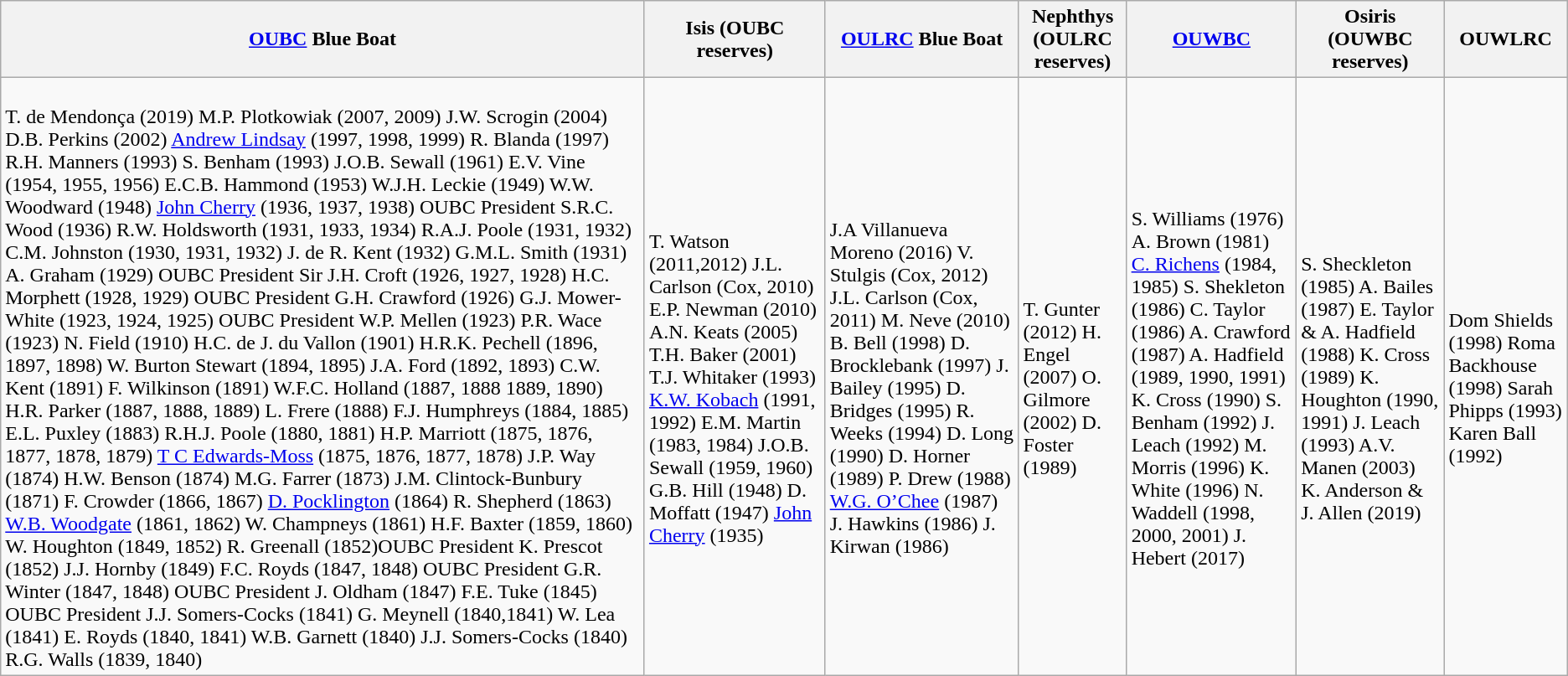<table class="wikitable collapsible" style="vertical-align:top">
<tr>
<th><a href='#'>OUBC</a> Blue Boat</th>
<th>Isis (OUBC reserves)</th>
<th><a href='#'>OULRC</a> Blue Boat</th>
<th>Nephthys (OULRC reserves)</th>
<th><a href='#'>OUWBC</a></th>
<th>Osiris (OUWBC reserves)</th>
<th>OUWLRC</th>
</tr>
<tr>
<td><br>T. de Mendonça (2019)
M.P. Plotkowiak (2007, 2009)
J.W. Scrogin (2004)
D.B. Perkins (2002)
<a href='#'>Andrew Lindsay</a> (1997, 1998, 1999)
R. Blanda (1997)
R.H. Manners (1993)
S. Benham (1993)
J.O.B. Sewall (1961)
E.V. Vine (1954, 1955, 1956)
E.C.B. Hammond (1953)
W.J.H. Leckie (1949)
W.W. Woodward (1948)
<a href='#'>John Cherry</a> (1936, 1937, 1938) OUBC President
S.R.C. Wood (1936)
R.W. Holdsworth (1931, 1933, 1934)
R.A.J. Poole (1931, 1932)
C.M. Johnston (1930, 1931, 1932)
J. de R. Kent (1932)
G.M.L. Smith (1931)
A. Graham (1929) OUBC President
Sir J.H. Croft (1926, 1927, 1928)
H.C. Morphett (1928, 1929) OUBC President
G.H. Crawford (1926)
G.J. Mower-White (1923, 1924, 1925) OUBC President
W.P. Mellen (1923)
P.R. Wace (1923)
N. Field (1910)
H.C. de J. du Vallon (1901)
H.R.K. Pechell (1896, 1897, 1898)
W. Burton Stewart (1894, 1895)
J.A. Ford (1892, 1893)
C.W. Kent (1891)
F. Wilkinson (1891)
W.F.C. Holland (1887, 1888 1889, 1890)
H.R. Parker (1887, 1888, 1889)
L. Frere (1888)
F.J. Humphreys (1884, 1885)
E.L. Puxley (1883)
R.H.J. Poole (1880, 1881)
H.P. Marriott (1875, 1876, 1877, 1878, 1879)
<a href='#'>T C Edwards-Moss</a> (1875, 1876, 1877, 1878)
J.P. Way (1874)
H.W. Benson (1874)
M.G. Farrer (1873)
J.M. Clintock-Bunbury (1871)
F. Crowder (1866, 1867)
<a href='#'>D. Pocklington</a> (1864)
R. Shepherd (1863)
<a href='#'>W.B. Woodgate</a> (1861, 1862)
W. Champneys (1861)
H.F. Baxter (1859, 1860)
W. Houghton (1849, 1852)
R. Greenall (1852)OUBC President
K. Prescot (1852)
J.J. Hornby (1849)
F.C. Royds (1847, 1848) OUBC President
G.R. Winter (1847, 1848) OUBC President
J. Oldham (1847)
F.E. Tuke (1845) OUBC President
J.J. Somers-Cocks (1841)
G. Meynell (1840,1841)
W. Lea (1841)
E. Royds (1840, 1841)
W.B. Garnett (1840)
J.J. Somers-Cocks (1840)
R.G. Walls (1839, 1840)</td>
<td><br>T. Watson (2011,2012)
J.L. Carlson (Cox, 2010)
E.P. Newman (2010)
A.N. Keats (2005)
T.H. Baker (2001)
T.J. Whitaker (1993)
<a href='#'>K.W. Kobach</a> (1991, 1992)
E.M. Martin (1983, 1984)
J.O.B. Sewall (1959, 1960)
G.B. Hill (1948)
D. Moffatt (1947)
<a href='#'>John Cherry</a> (1935)</td>
<td><br>J.A Villanueva Moreno (2016)
V. Stulgis (Cox, 2012)
J.L. Carlson (Cox, 2011)
M. Neve (2010)
B. Bell (1998)
D. Brocklebank (1997)
J. Bailey (1995)
D. Bridges (1995)
R. Weeks (1994)
D. Long (1990)
D. Horner (1989)
P. Drew (1988)
<a href='#'>W.G. O’Chee</a> (1987)
J. Hawkins (1986)
J. Kirwan (1986)</td>
<td><br>T. Gunter (2012)
H. Engel (2007)
O. Gilmore (2002)
D. Foster (1989)</td>
<td><br>S. Williams (1976) A. Brown (1981) <a href='#'>C. Richens</a> (1984, 1985) S. Shekleton (1986) C. Taylor (1986) A. Crawford (1987) A. Hadfield (1989, 1990, 1991) K. Cross (1990) S. Benham (1992) J. Leach (1992) M. Morris (1996) K. White (1996) N. Waddell (1998, 2000, 2001) J. Hebert (2017)</td>
<td><br>S. Sheckleton (1985)
A. Bailes (1987) 
E. Taylor & A. Hadfield (1988) 
K. Cross (1989) 
K. Houghton (1990, 1991)
J. Leach (1993) 
A.V. Manen (2003) 
K. Anderson & J. Allen (2019)</td>
<td><br>Dom Shields (1998)
Roma Backhouse (1998)
Sarah Phipps (1993)
Karen Ball (1992)</td>
</tr>
</table>
